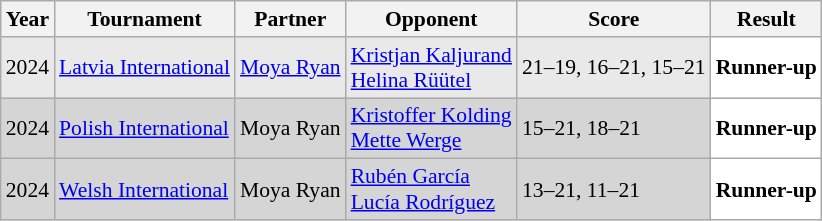<table class="sortable wikitable" style="font-size: 90%;">
<tr>
<th>Year</th>
<th>Tournament</th>
<th>Partner</th>
<th>Opponent</th>
<th>Score</th>
<th>Result</th>
</tr>
<tr style="background:#E9E9E9">
<td align="center">2024</td>
<td align="left"><a href='#'>Latvia International</a></td>
<td align="left"> <a href='#'>Moya Ryan</a></td>
<td align="left"> <a href='#'>Kristjan Kaljurand</a><br> <a href='#'>Helina Rüütel</a></td>
<td align="left">21–19, 16–21, 15–21</td>
<td style="text-align:left; background:white"> <strong>Runner-up</strong></td>
</tr>
<tr style="background:#D5D5D5">
<td align="center">2024</td>
<td align="left"><a href='#'>Polish International</a></td>
<td align="left"> Moya Ryan</td>
<td align="left"> <a href='#'>Kristoffer Kolding</a><br> <a href='#'>Mette Werge</a></td>
<td align="left">15–21, 18–21</td>
<td style="text-align:left; background:white"> <strong>Runner-up</strong></td>
</tr>
<tr style="background:#D5D5D5">
<td align="center">2024</td>
<td align="left"><a href='#'>Welsh International</a></td>
<td align="left"> Moya Ryan</td>
<td align="left"> <a href='#'>Rubén García</a><br> <a href='#'>Lucía Rodríguez</a></td>
<td align="left">13–21, 11–21</td>
<td style="text-align:left; background:white"> <strong>Runner-up</strong></td>
</tr>
</table>
